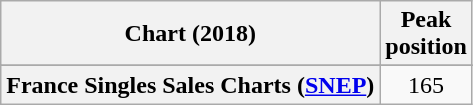<table class="wikitable sortable plainrowheaders" style="text-align:center">
<tr>
<th scope="col">Chart (2018)</th>
<th scope="col">Peak<br>position</th>
</tr>
<tr>
</tr>
<tr>
<th scope="row">France Singles Sales Charts (<a href='#'>SNEP</a>)</th>
<td align="center">165</td>
</tr>
</table>
